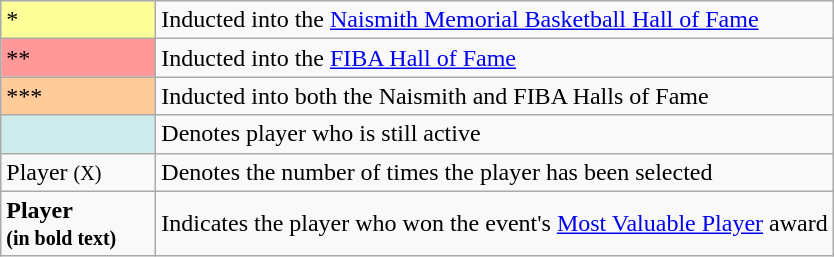<table class="wikitable sortable">
<tr>
<td style="background-color:#FFFF99; border:1px solid #aaaaaa; width:6em">*</td>
<td>Inducted into the <a href='#'>Naismith Memorial Basketball Hall of Fame</a></td>
</tr>
<tr>
<td style="background-color:#FF9999; border:1px solid #aaaaaa; width:6em">**</td>
<td>Inducted into the <a href='#'>FIBA Hall of Fame</a></td>
</tr>
<tr>
<td style="background-color:#FFCC99; border:1px solid #aaaaaa; width:6em">***</td>
<td>Inducted into both the Naismith and FIBA Halls of Fame</td>
</tr>
<tr>
<td style="background-color:#CFECEC; border:1px solid #aaaaaa; width:6em"></td>
<td>Denotes player who is still active</td>
</tr>
<tr>
<td>Player <small>(X)</small></td>
<td>Denotes the number of times the player has been selected</td>
</tr>
<tr>
<td><strong>Player<br><small>(in bold text)</small></strong></td>
<td>Indicates the player who won the event's <a href='#'>Most Valuable Player</a> award</td>
</tr>
</table>
